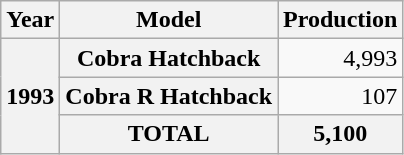<table class=wikitable>
<tr>
<th>Year</th>
<th>Model</th>
<th>Production</th>
</tr>
<tr>
<th rowspan=3>1993</th>
<th align=right>Cobra Hatchback</th>
<td align=right>4,993</td>
</tr>
<tr>
<th align=right>Cobra R Hatchback</th>
<td align=right>107</td>
</tr>
<tr>
<th align=right>TOTAL</th>
<th align=right>5,100</th>
</tr>
</table>
